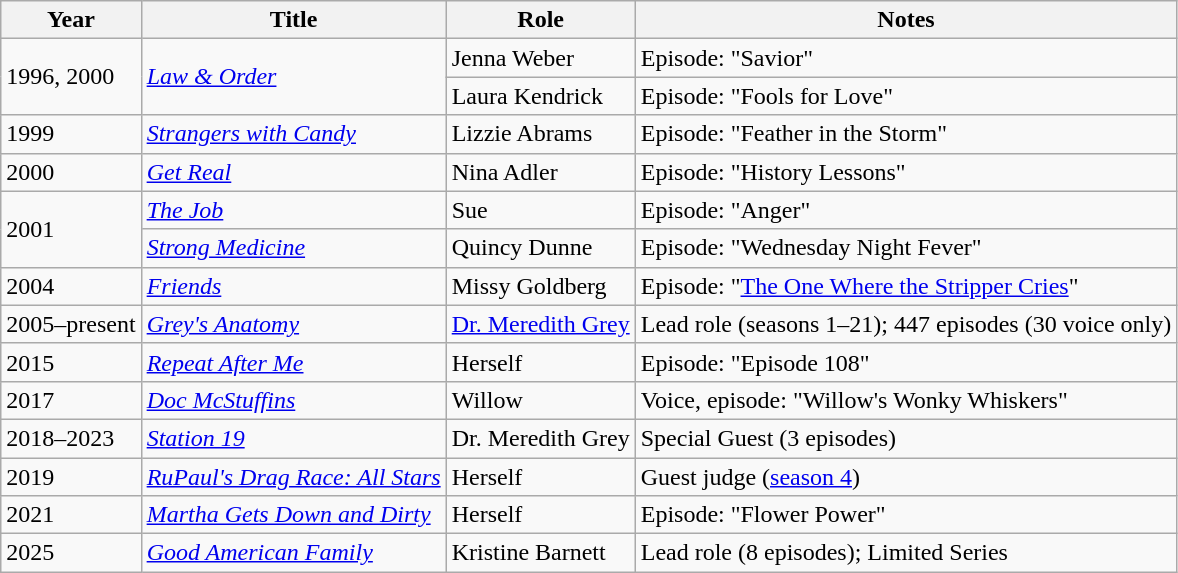<table class="wikitable sortable">
<tr>
<th>Year</th>
<th>Title</th>
<th>Role</th>
<th class="unsortable">Notes</th>
</tr>
<tr>
<td rowspan=2>1996, 2000</td>
<td rowspan=2><em><a href='#'>Law & Order</a></em></td>
<td>Jenna Weber</td>
<td>Episode: "Savior"</td>
</tr>
<tr>
<td>Laura Kendrick</td>
<td>Episode: "Fools for Love"</td>
</tr>
<tr>
<td>1999</td>
<td><em><a href='#'>Strangers with Candy</a></em></td>
<td>Lizzie Abrams</td>
<td>Episode: "Feather in the Storm"</td>
</tr>
<tr>
<td>2000</td>
<td><em><a href='#'>Get Real</a></em></td>
<td>Nina Adler</td>
<td>Episode: "History Lessons"</td>
</tr>
<tr>
<td rowspan="2">2001</td>
<td><em><a href='#'>The Job</a></em></td>
<td>Sue</td>
<td>Episode: "Anger"</td>
</tr>
<tr>
<td><em><a href='#'>Strong Medicine</a></em></td>
<td>Quincy Dunne</td>
<td>Episode: "Wednesday Night Fever"</td>
</tr>
<tr>
<td>2004</td>
<td><em><a href='#'>Friends</a></em></td>
<td>Missy Goldberg</td>
<td>Episode: "<a href='#'>The One Where the Stripper Cries</a>"</td>
</tr>
<tr>
<td>2005–present</td>
<td><em><a href='#'>Grey's Anatomy</a></em></td>
<td><a href='#'>Dr. Meredith Grey</a></td>
<td>Lead role (seasons 1–21); 447 episodes (30 voice only)</td>
</tr>
<tr>
<td>2015</td>
<td><em><a href='#'>Repeat After Me</a></em></td>
<td>Herself</td>
<td>Episode: "Episode 108"</td>
</tr>
<tr>
<td>2017</td>
<td><em><a href='#'>Doc McStuffins</a></em></td>
<td>Willow</td>
<td>Voice, episode: "Willow's Wonky Whiskers"</td>
</tr>
<tr>
<td>2018–2023</td>
<td><em><a href='#'>Station 19</a></em></td>
<td>Dr. Meredith Grey</td>
<td>Special Guest (3 episodes)</td>
</tr>
<tr>
<td>2019</td>
<td><em><a href='#'>RuPaul's Drag Race: All Stars</a></em></td>
<td>Herself</td>
<td>Guest judge (<a href='#'>season 4</a>)</td>
</tr>
<tr>
<td>2021</td>
<td><em><a href='#'>Martha Gets Down and Dirty</a></em></td>
<td>Herself</td>
<td>Episode: "Flower Power"</td>
</tr>
<tr>
<td>2025</td>
<td><em><a href='#'>Good American Family</a></em></td>
<td>Kristine Barnett</td>
<td>Lead role (8 episodes); Limited Series</td>
</tr>
</table>
